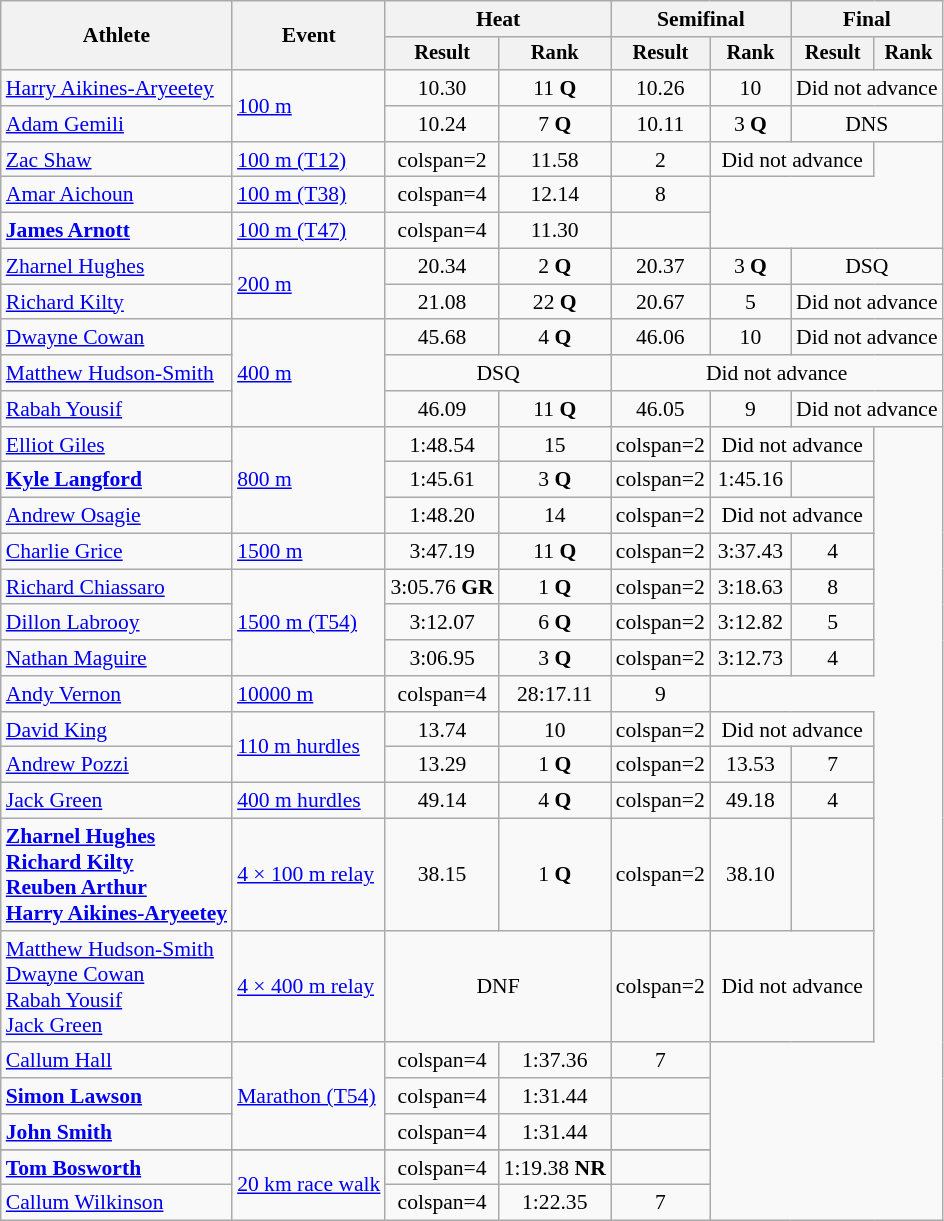<table class="wikitable" style="font-size:90%">
<tr>
<th rowspan=2>Athlete</th>
<th rowspan=2>Event</th>
<th colspan=2>Heat</th>
<th colspan=2>Semifinal</th>
<th colspan=2>Final</th>
</tr>
<tr style="font-size:95%">
<th>Result</th>
<th>Rank</th>
<th>Result</th>
<th>Rank</th>
<th>Result</th>
<th>Rank</th>
</tr>
<tr align=center>
<td align=left><a href='#'>Harry Aikines-Aryeetey</a></td>
<td rowspan="2" style="text-align:left;"><a href='#'>100 m</a></td>
<td>10.30</td>
<td>11 <strong>Q</strong></td>
<td>10.26</td>
<td>10</td>
<td colspan=2>Did not advance</td>
</tr>
<tr align=center>
<td align=left><a href='#'>Adam Gemili</a></td>
<td>10.24</td>
<td>7 <strong>Q</strong></td>
<td>10.11</td>
<td>3 <strong>Q</strong></td>
<td colspan=2>DNS</td>
</tr>
<tr align="center">
<td align="left"><a href='#'>Zac Shaw</a></td>
<td rowspan="1" style="text-align:left;"><a href='#'>100 m (T12)</a></td>
<td>colspan=2 </td>
<td>11.58</td>
<td>2</td>
<td colspan=2>Did not advance</td>
</tr>
<tr align="center">
<td align="left"><a href='#'>Amar Aichoun</a></td>
<td rowspan="1" style="text-align:left;"><a href='#'>100 m (T38)</a></td>
<td>colspan=4 </td>
<td>12.14</td>
<td>8</td>
</tr>
<tr align="center">
<td align="left"><strong><a href='#'>James Arnott</a></strong></td>
<td rowspan="1" style="text-align:left;"><a href='#'>100 m (T47)</a></td>
<td>colspan=4 </td>
<td>11.30</td>
<td></td>
</tr>
<tr align="center">
<td align="left"><a href='#'>Zharnel Hughes</a></td>
<td rowspan="2" style="text-align:left;"><a href='#'>200 m</a></td>
<td>20.34</td>
<td>2 <strong>Q</strong></td>
<td>20.37</td>
<td>3 <strong>Q</strong></td>
<td colspan=2>DSQ</td>
</tr>
<tr align=center>
<td align=left><a href='#'>Richard Kilty</a></td>
<td>21.08</td>
<td>22 <strong>Q</strong></td>
<td>20.67</td>
<td>5</td>
<td colspan=2>Did not advance</td>
</tr>
<tr align=center>
<td align=left><a href='#'>Dwayne Cowan</a></td>
<td style="text-align:left;" rowspan="3"><a href='#'>400 m</a></td>
<td>45.68</td>
<td>4 <strong>Q</strong></td>
<td>46.06</td>
<td>10</td>
<td colspan=2>Did not advance</td>
</tr>
<tr align=center>
<td align=left><a href='#'>Matthew Hudson-Smith</a></td>
<td colspan=2>DSQ</td>
<td colspan=4>Did not advance</td>
</tr>
<tr align=center>
<td align=left><a href='#'>Rabah Yousif</a></td>
<td>46.09</td>
<td>11 <strong>Q</strong></td>
<td>46.05</td>
<td>9</td>
<td colspan=2>Did not advance</td>
</tr>
<tr align=center>
<td align=left><a href='#'>Elliot Giles</a></td>
<td style="text-align:left;" rowspan="3"><a href='#'>800 m</a></td>
<td>1:48.54</td>
<td>15</td>
<td>colspan=2 </td>
<td colspan=2>Did not advance</td>
</tr>
<tr align=center>
<td align=left><strong><a href='#'>Kyle Langford</a></strong></td>
<td>1:45.61</td>
<td>3 <strong>Q</strong></td>
<td>colspan=2 </td>
<td>1:45.16</td>
<td></td>
</tr>
<tr align=center>
<td align=left><a href='#'>Andrew Osagie</a></td>
<td>1:48.20</td>
<td>14</td>
<td>colspan=2 </td>
<td colspan=2>Did not advance</td>
</tr>
<tr align=center>
<td align=left><a href='#'>Charlie Grice</a></td>
<td style="text-align:left;" rowspan="1"><a href='#'>1500 m</a></td>
<td>3:47.19</td>
<td>11 <strong>Q</strong></td>
<td>colspan=2 </td>
<td>3:37.43</td>
<td>4</td>
</tr>
<tr align=center>
<td align=left><a href='#'>Richard Chiassaro</a></td>
<td style="text-align:left;" rowspan="3"><a href='#'>1500 m (T54)</a></td>
<td>3:05.76 <strong>GR</strong></td>
<td>1 <strong>Q</strong></td>
<td>colspan=2 </td>
<td>3:18.63</td>
<td>8</td>
</tr>
<tr align=center>
<td align=left><a href='#'>Dillon Labrooy</a></td>
<td>3:12.07</td>
<td>6 <strong>Q</strong></td>
<td>colspan=2 </td>
<td>3:12.82</td>
<td>5</td>
</tr>
<tr align=center>
<td align=left><a href='#'>Nathan Maguire</a></td>
<td>3:06.95</td>
<td>3 <strong>Q</strong></td>
<td>colspan=2 </td>
<td>3:12.73</td>
<td>4</td>
</tr>
<tr align=center>
<td align=left><a href='#'>Andy Vernon</a></td>
<td style="text-align:left;" rowspan="1"><a href='#'>10000 m</a></td>
<td>colspan=4 </td>
<td>28:17.11</td>
<td>9</td>
</tr>
<tr align=center>
<td align=left><a href='#'>David King</a></td>
<td style="text-align:left;" rowspan="2"><a href='#'>110 m hurdles</a></td>
<td>13.74</td>
<td>10</td>
<td>colspan=2 </td>
<td colspan=2>Did not advance</td>
</tr>
<tr align=center>
<td align=left><a href='#'>Andrew Pozzi</a></td>
<td>13.29</td>
<td>1 <strong>Q</strong></td>
<td>colspan=2 </td>
<td>13.53</td>
<td>7</td>
</tr>
<tr align=center>
<td align=left><a href='#'>Jack Green</a></td>
<td style="text-align:left;"><a href='#'>400 m hurdles</a></td>
<td>49.14</td>
<td>4 <strong>Q</strong></td>
<td>colspan=2 </td>
<td>49.18</td>
<td>4</td>
</tr>
<tr align=center>
<td align=left><strong><a href='#'>Zharnel Hughes</a><br><a href='#'>Richard Kilty</a><br><a href='#'>Reuben Arthur</a><br><a href='#'>Harry Aikines-Aryeetey</a></strong></td>
<td align=left><a href='#'>4 × 100 m relay</a></td>
<td>38.15</td>
<td>1 <strong>Q</strong></td>
<td>colspan=2 </td>
<td>38.10</td>
<td></td>
</tr>
<tr align=center>
<td align=left><a href='#'>Matthew Hudson-Smith</a><br><a href='#'>Dwayne Cowan</a><br><a href='#'>Rabah Yousif</a><br><a href='#'>Jack Green</a></td>
<td align=left><a href='#'>4 × 400 m relay</a></td>
<td colspan=2>DNF</td>
<td>colspan=2 </td>
<td colspan=2>Did not advance</td>
</tr>
<tr align=center>
<td align=left><a href='#'>Callum Hall</a></td>
<td style="text-align:left;" rowspan="3"><a href='#'>Marathon (T54)</a></td>
<td>colspan=4 </td>
<td>1:37.36</td>
<td>7</td>
</tr>
<tr align=center>
<td align=left><strong><a href='#'>Simon Lawson</a></strong></td>
<td>colspan=4 </td>
<td>1:31.44</td>
<td></td>
</tr>
<tr align=center>
<td align=left><strong><a href='#'>John Smith</a></strong></td>
<td>colspan=4 </td>
<td>1:31.44</td>
<td></td>
</tr>
<tr>
</tr>
<tr align=center>
<td align=left><strong><a href='#'>Tom Bosworth</a></strong></td>
<td style="text-align:left;" rowspan="2"><a href='#'>20 km race walk</a></td>
<td>colspan=4 </td>
<td>1:19.38 <strong>NR</strong></td>
<td></td>
</tr>
<tr align=center>
<td align=left><a href='#'>Callum Wilkinson</a></td>
<td>colspan=4 </td>
<td>1:22.35</td>
<td>7</td>
</tr>
</table>
